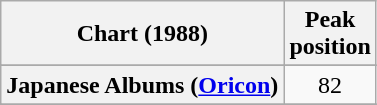<table class="wikitable sortable plainrowheaders">
<tr>
<th>Chart (1988)</th>
<th>Peak<br>position</th>
</tr>
<tr>
</tr>
<tr>
<th scope="row">Japanese Albums (<a href='#'>Oricon</a>)</th>
<td align="center">82</td>
</tr>
<tr>
</tr>
<tr>
</tr>
<tr>
</tr>
</table>
